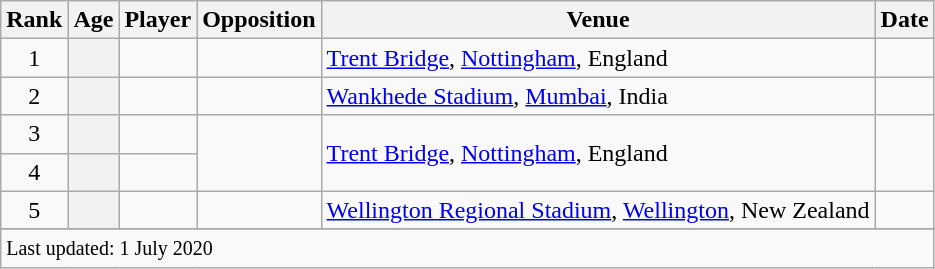<table class="wikitable plainrowheaders sortable">
<tr>
<th scope=col>Rank</th>
<th scope=col>Age</th>
<th scope=col>Player</th>
<th scope=col>Opposition</th>
<th scope=col>Venue</th>
<th scope=col>Date</th>
</tr>
<tr>
<td style="text-align:center">1</td>
<th scope=row style=text-align:center;></th>
<td></td>
<td></td>
<td><a href='#'>Trent Bridge</a>, <a href='#'>Nottingham</a>, England</td>
<td> </td>
</tr>
<tr>
<td style="text-align:center">2</td>
<th scope=row style=text-align:center;></th>
<td></td>
<td></td>
<td><a href='#'>Wankhede Stadium</a>, <a href='#'>Mumbai</a>, India</td>
<td> </td>
</tr>
<tr>
<td style="text-align:center">3</td>
<th scope=row style=text-align:center;></th>
<td></td>
<td rowspan=2></td>
<td rowspan=2><a href='#'>Trent Bridge</a>, <a href='#'>Nottingham</a>, England</td>
<td rowspan=2> </td>
</tr>
<tr>
<td style="text-align:center">4</td>
<th scope=row style=text-align:center;></th>
<td></td>
</tr>
<tr>
<td style="text-align:center">5</td>
<th scope=row style=text-align:center;></th>
<td></td>
<td></td>
<td><a href='#'>Wellington Regional Stadium</a>, <a href='#'>Wellington</a>, New Zealand</td>
<td></td>
</tr>
<tr>
</tr>
<tr class=sortbottom>
<td colspan=7><small>Last updated: 1 July 2020</small></td>
</tr>
</table>
